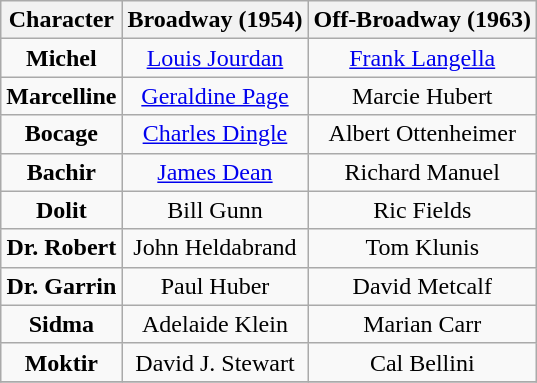<table class="wikitable" style="text-align: center;">
<tr>
<th scope="col">Character</th>
<th scope="col">Broadway (1954)</th>
<th scope="col">Off-Broadway (1963)</th>
</tr>
<tr>
<td><strong>Michel</strong></td>
<td><a href='#'>Louis Jourdan</a></td>
<td><a href='#'>Frank Langella</a></td>
</tr>
<tr>
<td><strong>Marcelline</strong></td>
<td><a href='#'>Geraldine Page</a></td>
<td>Marcie Hubert</td>
</tr>
<tr>
<td><strong>Bocage</strong></td>
<td><a href='#'>Charles Dingle</a></td>
<td>Albert Ottenheimer</td>
</tr>
<tr>
<td><strong>Bachir</strong></td>
<td><a href='#'>James Dean</a></td>
<td>Richard Manuel</td>
</tr>
<tr>
<td><strong>Dolit</strong></td>
<td>Bill Gunn</td>
<td>Ric Fields</td>
</tr>
<tr>
<td><strong>Dr. Robert</strong></td>
<td>John Heldabrand</td>
<td>Tom Klunis</td>
</tr>
<tr>
<td><strong>Dr. Garrin</strong></td>
<td>Paul Huber</td>
<td>David Metcalf</td>
</tr>
<tr>
<td><strong>Sidma</strong></td>
<td>Adelaide Klein</td>
<td>Marian Carr</td>
</tr>
<tr>
<td><strong>Moktir</strong></td>
<td>David J. Stewart</td>
<td>Cal Bellini</td>
</tr>
<tr>
</tr>
</table>
